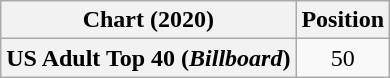<table class="wikitable plainrowheaders" style="text-align:center">
<tr>
<th scope="col">Chart (2020)</th>
<th scope="col">Position</th>
</tr>
<tr>
<th scope="row">US Adult Top 40 (<em>Billboard</em>)</th>
<td>50</td>
</tr>
</table>
